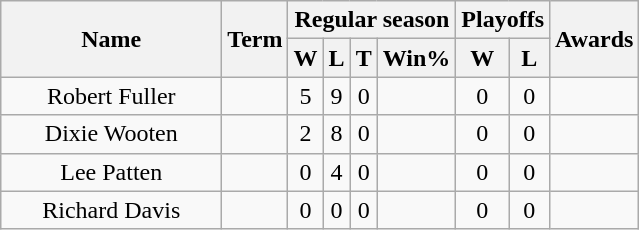<table class="wikitable">
<tr>
<th rowspan="2" style="width:140px;">Name</th>
<th rowspan="2">Term</th>
<th colspan="4">Regular season</th>
<th colspan="2">Playoffs</th>
<th rowspan="2">Awards</th>
</tr>
<tr>
<th>W</th>
<th>L</th>
<th>T</th>
<th>Win%</th>
<th>W</th>
<th>L</th>
</tr>
<tr>
<td style="text-align:center;">Robert Fuller</td>
<td style="text-align:center;"></td>
<td style="text-align:center;">5</td>
<td style="text-align:center;">9</td>
<td style="text-align:center;">0</td>
<td style="text-align:center;"></td>
<td style="text-align:center;">0</td>
<td style="text-align:center;">0</td>
<td style="text-align:center;"></td>
</tr>
<tr>
<td style="text-align:center;">Dixie Wooten</td>
<td style="text-align:center;"></td>
<td style="text-align:center;">2</td>
<td style="text-align:center;">8</td>
<td style="text-align:center;">0</td>
<td style="text-align:center;"></td>
<td style="text-align:center;">0</td>
<td style="text-align:center;">0</td>
<td style="text-align:center;"></td>
</tr>
<tr>
<td style="text-align:center;">Lee Patten</td>
<td style="text-align:center;"></td>
<td style="text-align:center;">0</td>
<td style="text-align:center;">4</td>
<td style="text-align:center;">0</td>
<td style="text-align:center;"></td>
<td style="text-align:center;">0</td>
<td style="text-align:center;">0</td>
<td style="text-align:center;"></td>
</tr>
<tr>
<td style="text-align:center;">Richard Davis</td>
<td style="text-align:center;"></td>
<td style="text-align:center;">0</td>
<td style="text-align:center;">0</td>
<td style="text-align:center;">0</td>
<td style="text-align:center;"></td>
<td style="text-align:center;">0</td>
<td style="text-align:center;">0</td>
<td style="text-align:center;"></td>
</tr>
</table>
